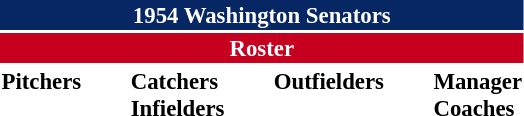<table class="toccolours" style="font-size: 95%;">
<tr>
<th colspan="10" style="background-color: #072764; color: white; text-align: center;">1954 Washington Senators</th>
</tr>
<tr>
<td colspan="10" style="background-color: #c6011f; color: white; text-align: center;"><strong>Roster</strong></td>
</tr>
<tr>
<td valign="top"><strong>Pitchers</strong><br>









</td>
<td width="25px"></td>
<td valign="top"><strong>Catchers</strong><br>



<strong>Infielders</strong>









</td>
<td width="25px"></td>
<td valign="top"><strong>Outfielders</strong><br>





</td>
<td width="25px"></td>
<td valign="top"><strong>Manager</strong><br>
<strong>Coaches</strong>



</td>
</tr>
<tr>
</tr>
</table>
